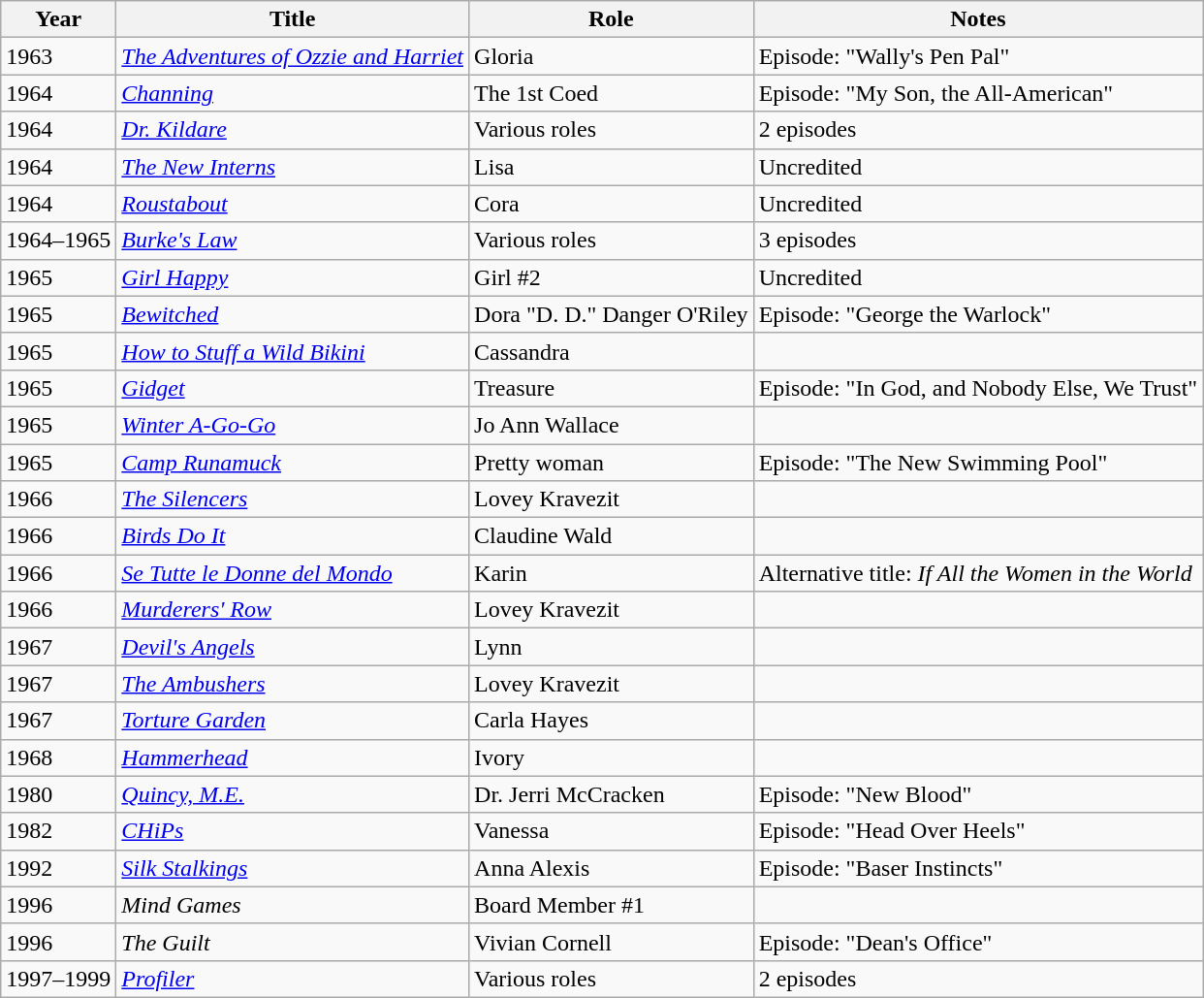<table class="wikitable sortable">
<tr>
<th>Year</th>
<th>Title</th>
<th>Role</th>
<th class="unsortable">Notes</th>
</tr>
<tr>
<td>1963</td>
<td data-sort-value="Adventures of Ozzie and Harriet, The"><em><a href='#'>The Adventures of Ozzie and Harriet</a></em></td>
<td>Gloria</td>
<td>Episode: "Wally's Pen Pal"</td>
</tr>
<tr>
<td>1964</td>
<td><em><a href='#'>Channing</a></em></td>
<td>The 1st Coed</td>
<td>Episode: "My Son, the All-American"</td>
</tr>
<tr>
<td>1964</td>
<td><em><a href='#'>Dr. Kildare</a></em></td>
<td>Various roles</td>
<td>2 episodes</td>
</tr>
<tr>
<td>1964</td>
<td data-sort-value="New Interns, The"><em><a href='#'>The New Interns</a></em></td>
<td>Lisa</td>
<td>Uncredited</td>
</tr>
<tr>
<td>1964</td>
<td><em><a href='#'>Roustabout</a></em></td>
<td>Cora</td>
<td>Uncredited</td>
</tr>
<tr>
<td>1964–1965</td>
<td><em><a href='#'>Burke's Law</a></em></td>
<td>Various roles</td>
<td>3 episodes</td>
</tr>
<tr>
<td>1965</td>
<td><em><a href='#'>Girl Happy</a></em></td>
<td>Girl #2</td>
<td>Uncredited</td>
</tr>
<tr>
<td>1965</td>
<td><em><a href='#'>Bewitched</a></em></td>
<td>Dora "D. D." Danger O'Riley</td>
<td>Episode: "George the Warlock"</td>
</tr>
<tr>
<td>1965</td>
<td><em><a href='#'>How to Stuff a Wild Bikini</a></em></td>
<td>Cassandra</td>
<td></td>
</tr>
<tr>
<td>1965</td>
<td><em><a href='#'>Gidget</a></em></td>
<td>Treasure</td>
<td>Episode: "In God, and Nobody Else, We Trust"</td>
</tr>
<tr>
<td>1965</td>
<td><em><a href='#'>Winter A-Go-Go</a></em></td>
<td>Jo Ann Wallace</td>
<td></td>
</tr>
<tr>
<td>1965</td>
<td><em><a href='#'>Camp Runamuck</a></em></td>
<td>Pretty woman</td>
<td>Episode: "The New Swimming Pool"</td>
</tr>
<tr>
<td>1966</td>
<td data-sort-value="Silencers, The"><em><a href='#'>The Silencers</a></em></td>
<td>Lovey Kravezit</td>
<td></td>
</tr>
<tr>
<td>1966</td>
<td><em><a href='#'>Birds Do It</a></em></td>
<td>Claudine Wald</td>
<td></td>
</tr>
<tr>
<td>1966</td>
<td><em><a href='#'>Se Tutte le Donne del Mondo</a></em></td>
<td>Karin</td>
<td>Alternative title: <em>If All the Women in the World</em></td>
</tr>
<tr>
<td>1966</td>
<td><em><a href='#'>Murderers' Row</a></em></td>
<td>Lovey Kravezit</td>
<td></td>
</tr>
<tr>
<td>1967</td>
<td><em><a href='#'>Devil's Angels</a></em></td>
<td>Lynn</td>
<td></td>
</tr>
<tr>
<td>1967</td>
<td data-sort-value="Ambushers, The"><em><a href='#'>The Ambushers</a></em></td>
<td>Lovey Kravezit</td>
<td></td>
</tr>
<tr>
<td>1967</td>
<td><em><a href='#'>Torture Garden</a></em></td>
<td>Carla Hayes</td>
<td></td>
</tr>
<tr>
<td>1968</td>
<td><em><a href='#'>Hammerhead</a></em></td>
<td>Ivory</td>
<td></td>
</tr>
<tr>
<td>1980</td>
<td><em><a href='#'>Quincy, M.E.</a></em></td>
<td>Dr. Jerri McCracken</td>
<td>Episode: "New Blood"</td>
</tr>
<tr>
<td>1982</td>
<td><em><a href='#'>CHiPs</a></em></td>
<td>Vanessa</td>
<td>Episode: "Head Over Heels"</td>
</tr>
<tr>
<td>1992</td>
<td><em><a href='#'>Silk Stalkings</a></em></td>
<td>Anna Alexis</td>
<td>Episode: "Baser Instincts"</td>
</tr>
<tr>
<td>1996</td>
<td><em>Mind Games</em></td>
<td>Board Member #1</td>
<td></td>
</tr>
<tr>
<td>1996</td>
<td data-sort-value="Guilt, The"><em>The Guilt</em></td>
<td>Vivian Cornell</td>
<td>Episode: "Dean's Office"</td>
</tr>
<tr>
<td>1997–1999</td>
<td><em><a href='#'>Profiler</a></em></td>
<td>Various roles</td>
<td>2 episodes</td>
</tr>
</table>
